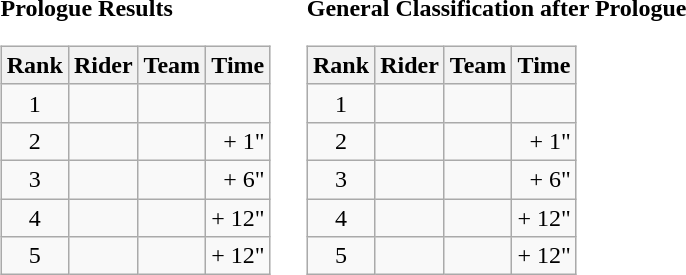<table>
<tr>
<td><strong>Prologue Results</strong><br><table class="wikitable">
<tr>
<th>Rank</th>
<th>Rider</th>
<th>Team</th>
<th>Time</th>
</tr>
<tr>
<td style="text-align:center;">1</td>
<td></td>
<td></td>
<td style="text-align:right;"></td>
</tr>
<tr>
<td style="text-align:center;">2</td>
<td></td>
<td></td>
<td style="text-align:right;">+ 1"</td>
</tr>
<tr>
<td style="text-align:center;">3</td>
<td></td>
<td></td>
<td style="text-align:right;">+ 6"</td>
</tr>
<tr>
<td style="text-align:center;">4</td>
<td></td>
<td></td>
<td style="text-align:right;">+ 12"</td>
</tr>
<tr>
<td style="text-align:center;">5</td>
<td></td>
<td></td>
<td style="text-align:right;">+ 12"</td>
</tr>
</table>
</td>
<td></td>
<td><strong>General Classification after Prologue</strong><br><table class="wikitable">
<tr>
<th>Rank</th>
<th>Rider</th>
<th>Team</th>
<th>Time</th>
</tr>
<tr>
<td style="text-align:center;">1</td>
<td> </td>
<td></td>
<td style="text-align:right;"></td>
</tr>
<tr>
<td style="text-align:center;">2</td>
<td></td>
<td></td>
<td style="text-align:right;">+ 1"</td>
</tr>
<tr>
<td style="text-align:center;">3</td>
<td></td>
<td></td>
<td style="text-align:right;">+ 6"</td>
</tr>
<tr>
<td style="text-align:center;">4</td>
<td></td>
<td></td>
<td style="text-align:right;">+ 12"</td>
</tr>
<tr>
<td style="text-align:center;">5</td>
<td></td>
<td></td>
<td style="text-align:right;">+ 12"</td>
</tr>
</table>
</td>
</tr>
</table>
